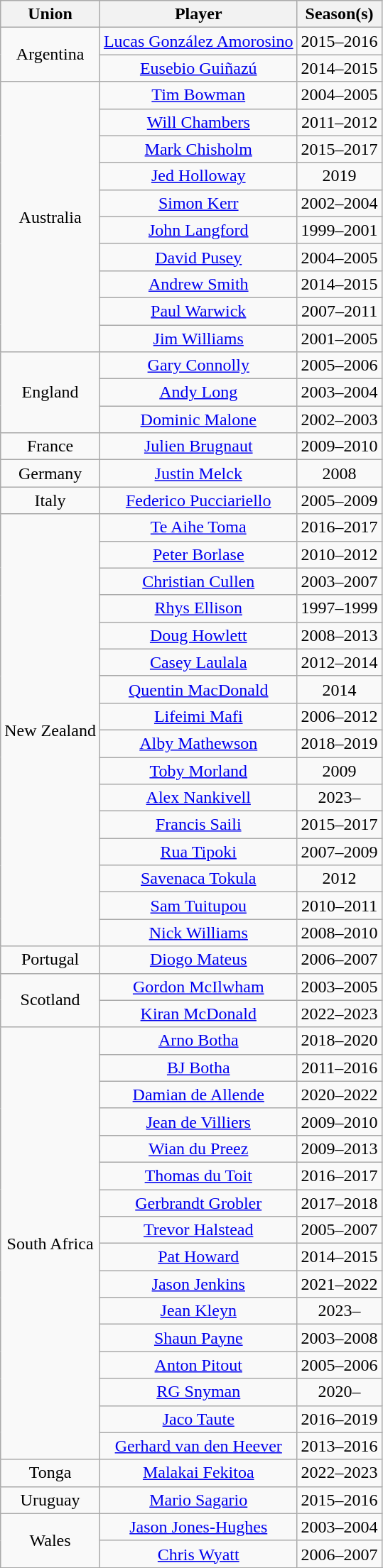<table class="wikitable collapsible collapsed" style="text-align:center;">
<tr>
<th>Union</th>
<th>Player</th>
<th>Season(s)</th>
</tr>
<tr>
<td rowspan="2"> Argentina</td>
<td><a href='#'>Lucas González Amorosino</a></td>
<td>2015–2016</td>
</tr>
<tr>
<td><a href='#'>Eusebio Guiñazú</a></td>
<td>2014–2015</td>
</tr>
<tr>
<td rowspan="10"> Australia</td>
<td><a href='#'>Tim Bowman</a></td>
<td>2004–2005</td>
</tr>
<tr>
<td><a href='#'>Will Chambers</a></td>
<td>2011–2012</td>
</tr>
<tr>
<td><a href='#'>Mark Chisholm</a></td>
<td>2015–2017</td>
</tr>
<tr>
<td><a href='#'>Jed Holloway</a></td>
<td>2019</td>
</tr>
<tr>
<td><a href='#'>Simon Kerr</a></td>
<td>2002–2004</td>
</tr>
<tr>
<td><a href='#'>John Langford</a></td>
<td>1999–2001</td>
</tr>
<tr>
<td><a href='#'>David Pusey</a></td>
<td>2004–2005</td>
</tr>
<tr>
<td><a href='#'>Andrew Smith</a></td>
<td>2014–2015</td>
</tr>
<tr>
<td><a href='#'>Paul Warwick</a></td>
<td>2007–2011</td>
</tr>
<tr>
<td><a href='#'>Jim Williams</a></td>
<td>2001–2005</td>
</tr>
<tr>
<td rowspan="3"> England</td>
<td><a href='#'>Gary Connolly</a></td>
<td>2005–2006</td>
</tr>
<tr>
<td><a href='#'>Andy Long</a></td>
<td>2003–2004</td>
</tr>
<tr>
<td><a href='#'>Dominic Malone</a></td>
<td>2002–2003</td>
</tr>
<tr>
<td rowspan="1"> France</td>
<td><a href='#'>Julien Brugnaut</a></td>
<td>2009–2010</td>
</tr>
<tr>
<td rowspan="1"> Germany</td>
<td><a href='#'>Justin Melck</a></td>
<td>2008</td>
</tr>
<tr>
<td rowspan="1"> Italy</td>
<td><a href='#'>Federico Pucciariello</a></td>
<td>2005–2009</td>
</tr>
<tr>
<td rowspan="16"> New Zealand</td>
<td><a href='#'>Te Aihe Toma</a></td>
<td>2016–2017</td>
</tr>
<tr>
<td><a href='#'>Peter Borlase</a></td>
<td>2010–2012</td>
</tr>
<tr>
<td><a href='#'>Christian Cullen</a></td>
<td>2003–2007</td>
</tr>
<tr>
<td><a href='#'>Rhys Ellison</a></td>
<td>1997–1999</td>
</tr>
<tr>
<td><a href='#'>Doug Howlett</a></td>
<td>2008–2013</td>
</tr>
<tr>
<td><a href='#'>Casey Laulala</a></td>
<td>2012–2014</td>
</tr>
<tr>
<td><a href='#'>Quentin MacDonald</a></td>
<td>2014</td>
</tr>
<tr>
<td><a href='#'>Lifeimi Mafi</a></td>
<td>2006–2012</td>
</tr>
<tr>
<td><a href='#'>Alby Mathewson</a></td>
<td>2018–2019</td>
</tr>
<tr>
<td><a href='#'>Toby Morland</a></td>
<td>2009</td>
</tr>
<tr>
<td><a href='#'>Alex Nankivell</a></td>
<td>2023–</td>
</tr>
<tr>
<td><a href='#'>Francis Saili</a></td>
<td>2015–2017</td>
</tr>
<tr>
<td><a href='#'>Rua Tipoki</a></td>
<td>2007–2009</td>
</tr>
<tr>
<td><a href='#'>Savenaca Tokula</a></td>
<td>2012</td>
</tr>
<tr>
<td><a href='#'>Sam Tuitupou</a></td>
<td>2010–2011</td>
</tr>
<tr>
<td><a href='#'>Nick Williams</a></td>
<td>2008–2010</td>
</tr>
<tr>
<td rowspan="1"> Portugal</td>
<td><a href='#'>Diogo Mateus</a></td>
<td>2006–2007</td>
</tr>
<tr>
<td rowspan="2"> Scotland</td>
<td><a href='#'>Gordon McIlwham</a></td>
<td>2003–2005</td>
</tr>
<tr>
<td><a href='#'>Kiran McDonald</a></td>
<td>2022–2023</td>
</tr>
<tr>
<td rowspan="16"> South Africa</td>
<td><a href='#'>Arno Botha</a></td>
<td>2018–2020</td>
</tr>
<tr>
<td><a href='#'>BJ Botha</a></td>
<td>2011–2016</td>
</tr>
<tr>
<td><a href='#'>Damian de Allende</a></td>
<td>2020–2022</td>
</tr>
<tr>
<td><a href='#'>Jean de Villiers</a></td>
<td>2009–2010</td>
</tr>
<tr>
<td><a href='#'>Wian du Preez</a></td>
<td>2009–2013</td>
</tr>
<tr>
<td><a href='#'>Thomas du Toit</a></td>
<td>2016–2017</td>
</tr>
<tr>
<td><a href='#'>Gerbrandt Grobler</a></td>
<td>2017–2018</td>
</tr>
<tr>
<td><a href='#'>Trevor Halstead</a></td>
<td>2005–2007</td>
</tr>
<tr>
<td><a href='#'>Pat Howard</a></td>
<td>2014–2015</td>
</tr>
<tr>
<td><a href='#'>Jason Jenkins</a></td>
<td>2021–2022</td>
</tr>
<tr>
<td><a href='#'>Jean Kleyn</a></td>
<td>2023–</td>
</tr>
<tr>
<td><a href='#'>Shaun Payne</a></td>
<td>2003–2008</td>
</tr>
<tr>
<td><a href='#'>Anton Pitout</a></td>
<td>2005–2006</td>
</tr>
<tr>
<td><a href='#'>RG Snyman</a></td>
<td>2020–</td>
</tr>
<tr>
<td><a href='#'>Jaco Taute</a></td>
<td>2016–2019</td>
</tr>
<tr>
<td><a href='#'>Gerhard van den Heever</a></td>
<td>2013–2016</td>
</tr>
<tr>
<td rowspan="1"> Tonga</td>
<td><a href='#'>Malakai Fekitoa</a></td>
<td>2022–2023</td>
</tr>
<tr>
<td rowspan="1"> Uruguay</td>
<td><a href='#'>Mario Sagario</a></td>
<td>2015–2016</td>
</tr>
<tr>
<td rowspan="2"> Wales</td>
<td><a href='#'>Jason Jones-Hughes</a></td>
<td>2003–2004</td>
</tr>
<tr>
<td><a href='#'>Chris Wyatt</a></td>
<td>2006–2007</td>
</tr>
<tr>
</tr>
</table>
